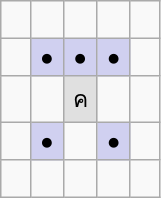<table border="1" class="wikitable" style="width:107px; font-size:95%;">
<tr style="text-align:center;">
<td width="20"> </td>
<td width="20"> </td>
<td width="20"> </td>
<td width="20"> </td>
<td width="20"> </td>
</tr>
<tr style="text-align:center;">
<td> </td>
<td style="background:#D0D0F0;">●</td>
<td style="background:#D0D0F0;">●</td>
<td style="background:#D0D0F0;">●</td>
<td> </td>
</tr>
<tr style="text-align:center;">
<td> </td>
<td> </td>
<td style="background:#E0E0E0;">ค</td>
<td> </td>
<td> </td>
</tr>
<tr style="text-align:center;">
<td> </td>
<td style="background:#D0D0F0;">●</td>
<td> </td>
<td style="background:#D0D0F0;">●</td>
<td> </td>
</tr>
<tr style="text-align:center;">
<td> </td>
<td> </td>
<td> </td>
<td> </td>
<td> </td>
</tr>
</table>
